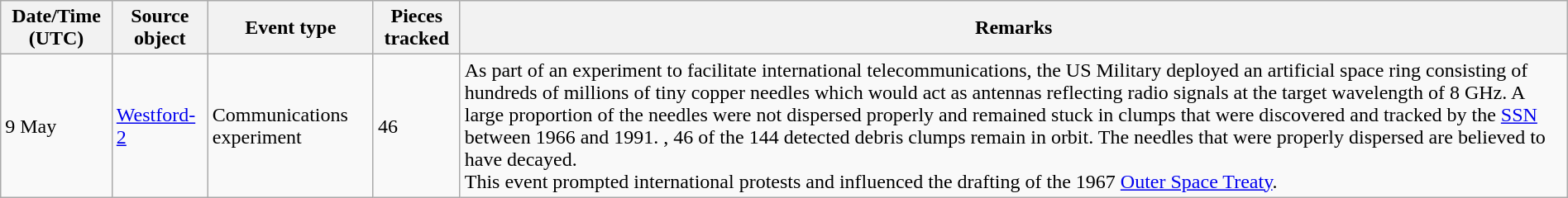<table class="wikitable" style="width:100%;">
<tr>
<th>Date/Time (UTC)</th>
<th>Source object</th>
<th>Event type</th>
<th>Pieces tracked</th>
<th>Remarks</th>
</tr>
<tr>
<td>9 May</td>
<td><a href='#'>Westford-2</a></td>
<td>Communications experiment</td>
<td>46</td>
<td>As part of an experiment to facilitate international telecommunications, the US Military deployed an artificial space ring consisting of hundreds of millions of tiny copper needles which would act as antennas reflecting radio signals at the target wavelength of 8 GHz. A large proportion of the needles were not dispersed properly and remained stuck in clumps that were discovered and tracked by the <a href='#'>SSN</a> between 1966 and 1991. , 46 of the 144 detected debris clumps remain in orbit. The needles that were properly dispersed are believed to have decayed.<br>This event prompted international protests and influenced the drafting of the 1967 <a href='#'>Outer Space Treaty</a>.</td>
</tr>
</table>
